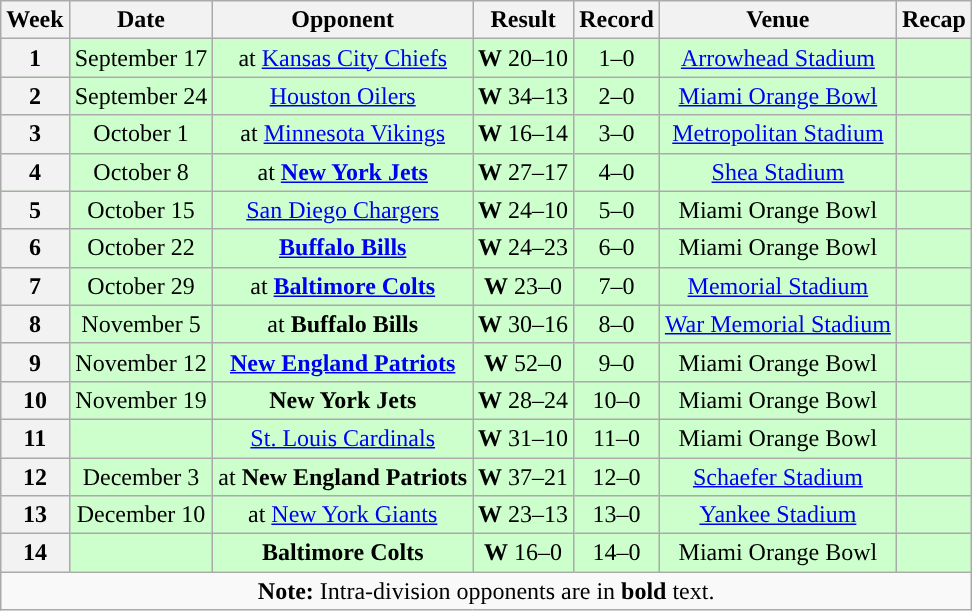<table class="wikitable" style="text-align:center">
<tr>
<th>Week</th>
<th>Date</th>
<th>Opponent</th>
<th>Result</th>
<th>Record</th>
<th>Venue</th>
<th>Recap</th>
</tr>
<tr style="background:#cfc;">
<th>1</th>
<td>September 17</td>
<td>at <a href='#'>Kansas City Chiefs</a></td>
<td><strong>W</strong> 20–10</td>
<td>1–0</td>
<td><a href='#'>Arrowhead Stadium</a></td>
<td></td>
</tr>
<tr style="background:#cfc;">
<th>2</th>
<td>September 24</td>
<td><a href='#'>Houston Oilers</a></td>
<td><strong>W</strong> 34–13</td>
<td>2–0</td>
<td><a href='#'>Miami Orange Bowl</a></td>
<td></td>
</tr>
<tr style="background:#cfc;">
<th>3</th>
<td>October 1</td>
<td>at <a href='#'>Minnesota Vikings</a></td>
<td><strong>W</strong> 16–14</td>
<td>3–0</td>
<td><a href='#'>Metropolitan Stadium</a></td>
<td></td>
</tr>
<tr style="background:#cfc;">
<th>4</th>
<td>October 8</td>
<td>at <strong><a href='#'>New York Jets</a></strong></td>
<td><strong>W</strong> 27–17</td>
<td>4–0</td>
<td><a href='#'>Shea Stadium</a></td>
<td></td>
</tr>
<tr style="background:#cfc;">
<th>5</th>
<td>October 15</td>
<td><a href='#'>San Diego Chargers</a></td>
<td><strong>W</strong> 24–10</td>
<td>5–0</td>
<td>Miami Orange Bowl</td>
<td></td>
</tr>
<tr style="background:#cfc;">
<th>6</th>
<td>October 22</td>
<td><strong><a href='#'>Buffalo Bills</a></strong></td>
<td><strong>W</strong> 24–23</td>
<td>6–0</td>
<td>Miami Orange Bowl</td>
<td></td>
</tr>
<tr style="background:#cfc;">
<th>7</th>
<td>October 29</td>
<td>at <strong><a href='#'>Baltimore Colts</a></strong></td>
<td><strong>W</strong> 23–0</td>
<td>7–0</td>
<td><a href='#'>Memorial Stadium</a></td>
<td></td>
</tr>
<tr style="background:#cfc;">
<th>8</th>
<td>November 5</td>
<td>at <strong>Buffalo Bills</strong></td>
<td><strong>W</strong> 30–16</td>
<td>8–0</td>
<td><a href='#'>War Memorial Stadium</a></td>
<td></td>
</tr>
<tr style="background:#cfc;">
<th>9</th>
<td>November 12</td>
<td><strong><a href='#'>New England Patriots</a></strong></td>
<td><strong>W</strong> 52–0</td>
<td>9–0</td>
<td>Miami Orange Bowl</td>
<td></td>
</tr>
<tr style="background:#cfc;">
<th>10</th>
<td>November 19</td>
<td><strong>New York Jets</strong></td>
<td><strong>W</strong> 28–24</td>
<td>10–0</td>
<td>Miami Orange Bowl</td>
<td></td>
</tr>
<tr style="background:#cfc;">
<th>11</th>
<td></td>
<td><a href='#'>St. Louis Cardinals</a></td>
<td><strong>W</strong> 31–10</td>
<td>11–0</td>
<td>Miami Orange Bowl</td>
<td></td>
</tr>
<tr style="background:#cfc;">
<th>12</th>
<td>December 3</td>
<td>at <strong>New England Patriots</strong></td>
<td><strong>W</strong> 37–21</td>
<td>12–0</td>
<td><a href='#'>Schaefer Stadium</a></td>
<td></td>
</tr>
<tr style="background:#cfc;">
<th>13</th>
<td>December 10</td>
<td>at <a href='#'>New York Giants</a></td>
<td><strong>W</strong> 23–13</td>
<td>13–0</td>
<td><a href='#'>Yankee Stadium</a></td>
<td></td>
</tr>
<tr style="background:#cfc;">
<th>14</th>
<td></td>
<td><strong>Baltimore Colts</strong></td>
<td><strong>W</strong> 16–0</td>
<td>14–0</td>
<td>Miami Orange Bowl</td>
<td></td>
</tr>
<tr>
<td colspan="8"><strong>Note:</strong> Intra-division opponents are in <strong>bold</strong> text.</td>
</tr>
</table>
